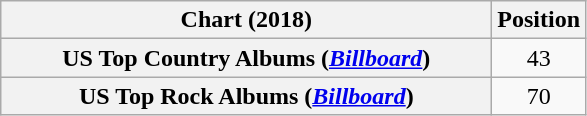<table class="wikitable plainrowheaders" style="text-align:center">
<tr>
<th scope="col" style="width:20em">Chart (2018)</th>
<th scope="col">Position</th>
</tr>
<tr>
<th scope="row">US Top Country Albums (<em><a href='#'>Billboard</a></em>)</th>
<td>43</td>
</tr>
<tr>
<th scope="row">US Top Rock Albums (<em><a href='#'>Billboard</a></em>)</th>
<td>70</td>
</tr>
</table>
